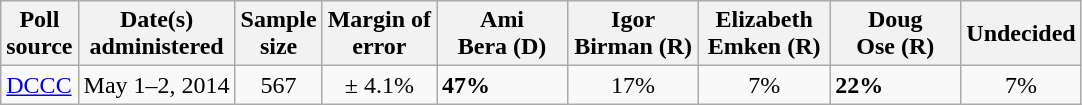<table class="wikitable">
<tr>
<th>Poll<br>source</th>
<th>Date(s)<br>administered</th>
<th>Sample<br>size</th>
<th>Margin of<br>error</th>
<th style="width:80px;">Ami<br>Bera (D)</th>
<th style="width:80px;">Igor<br>Birman (R)</th>
<th style="width:80px;">Elizabeth<br>Emken (R)</th>
<th style="width:80px;">Doug<br>Ose (R)</th>
<th>Undecided</th>
</tr>
<tr>
<td><a href='#'>DCCC</a></td>
<td align=center>May 1–2, 2014</td>
<td align=center>567</td>
<td align=center>± 4.1%</td>
<td><strong>47%</strong></td>
<td align=center>17%</td>
<td align=center>7%</td>
<td><strong>22%</strong></td>
<td align=center>7%</td>
</tr>
</table>
